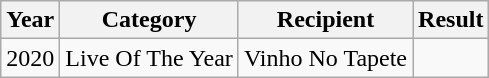<table class="wikitable">
<tr>
<th>Year</th>
<th>Category</th>
<th>Recipient</th>
<th>Result</th>
</tr>
<tr>
<td>2020</td>
<td>Live Of The Year</td>
<td>Vinho No Tapete</td>
<td></td>
</tr>
</table>
